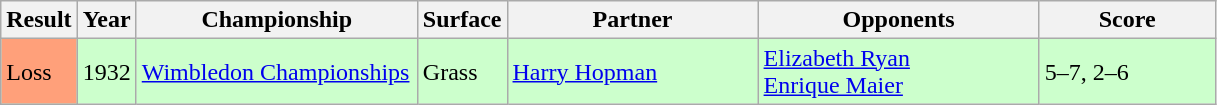<table class="sortable wikitable">
<tr>
<th style="width:40px">Result</th>
<th style="width:30px">Year</th>
<th style="width:180px">Championship</th>
<th style="width:50px">Surface</th>
<th style="width:160px">Partner</th>
<th style="width:180px">Opponents</th>
<th style="width:110px" class="unsortable">Score</th>
</tr>
<tr style="background:#cfc;">
<td style="background:#ffa07a;">Loss</td>
<td>1932</td>
<td><a href='#'>Wimbledon Championships</a></td>
<td>Grass</td>
<td> <a href='#'>Harry Hopman</a></td>
<td> <a href='#'>Elizabeth Ryan</a><br>  <a href='#'>Enrique Maier</a></td>
<td>5–7, 2–6</td>
</tr>
</table>
